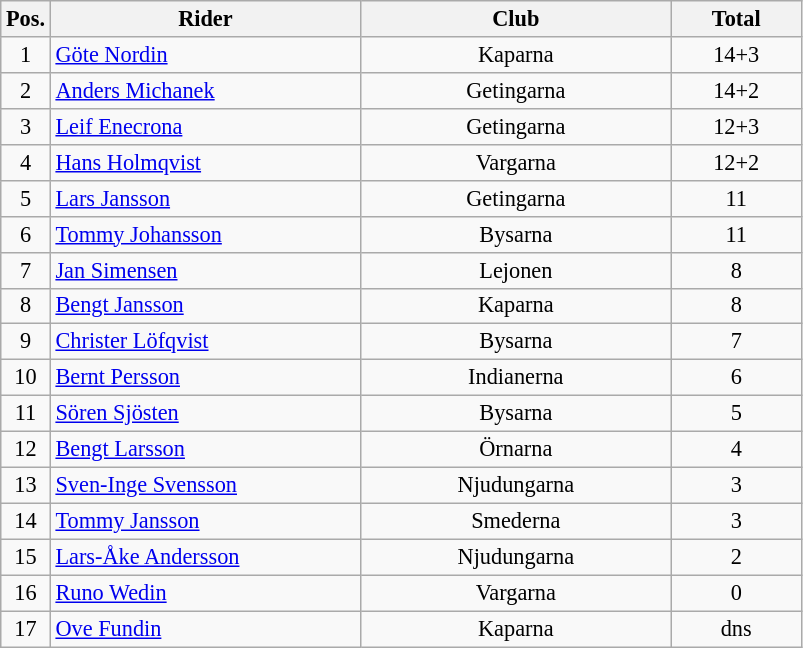<table class=wikitable style="font-size:93%;">
<tr>
<th width=25px>Pos.</th>
<th width=200px>Rider</th>
<th width=200px>Club</th>
<th width=80px>Total</th>
</tr>
<tr align=center>
<td>1</td>
<td align=left><a href='#'>Göte Nordin</a></td>
<td>Kaparna</td>
<td>14+3</td>
</tr>
<tr align=center>
<td>2</td>
<td align=left><a href='#'>Anders Michanek</a></td>
<td>Getingarna</td>
<td>14+2</td>
</tr>
<tr align=center>
<td>3</td>
<td align=left><a href='#'>Leif Enecrona</a></td>
<td>Getingarna</td>
<td>12+3</td>
</tr>
<tr align=center>
<td>4</td>
<td align=left><a href='#'>Hans Holmqvist</a></td>
<td>Vargarna</td>
<td>12+2</td>
</tr>
<tr align=center>
<td>5</td>
<td align=left><a href='#'>Lars Jansson</a></td>
<td>Getingarna</td>
<td>11</td>
</tr>
<tr align=center>
<td>6</td>
<td align=left><a href='#'>Tommy Johansson</a></td>
<td>Bysarna</td>
<td>11</td>
</tr>
<tr align=center>
<td>7</td>
<td align=left><a href='#'>Jan Simensen</a></td>
<td>Lejonen</td>
<td>8</td>
</tr>
<tr align=center>
<td>8</td>
<td align=left><a href='#'>Bengt Jansson</a></td>
<td>Kaparna</td>
<td>8</td>
</tr>
<tr align=center>
<td>9</td>
<td align=left><a href='#'>Christer Löfqvist</a></td>
<td>Bysarna</td>
<td>7</td>
</tr>
<tr align=center>
<td>10</td>
<td align=left><a href='#'>Bernt Persson</a></td>
<td>Indianerna</td>
<td>6</td>
</tr>
<tr align=center>
<td>11</td>
<td align=left><a href='#'>Sören Sjösten</a></td>
<td>Bysarna</td>
<td>5</td>
</tr>
<tr align=center>
<td>12</td>
<td align=left><a href='#'>Bengt Larsson</a></td>
<td>Örnarna</td>
<td>4</td>
</tr>
<tr align=center>
<td>13</td>
<td align=left><a href='#'>Sven-Inge Svensson</a></td>
<td>Njudungarna</td>
<td>3</td>
</tr>
<tr align=center>
<td>14</td>
<td align=left><a href='#'>Tommy Jansson</a></td>
<td>Smederna</td>
<td>3</td>
</tr>
<tr align=center>
<td>15</td>
<td align=left><a href='#'>Lars-Åke Andersson</a></td>
<td>Njudungarna</td>
<td>2</td>
</tr>
<tr align=center>
<td>16</td>
<td align=left><a href='#'>Runo Wedin</a></td>
<td>Vargarna</td>
<td>0</td>
</tr>
<tr align=center>
<td>17</td>
<td align=left><a href='#'>Ove Fundin</a></td>
<td>Kaparna</td>
<td>dns</td>
</tr>
</table>
